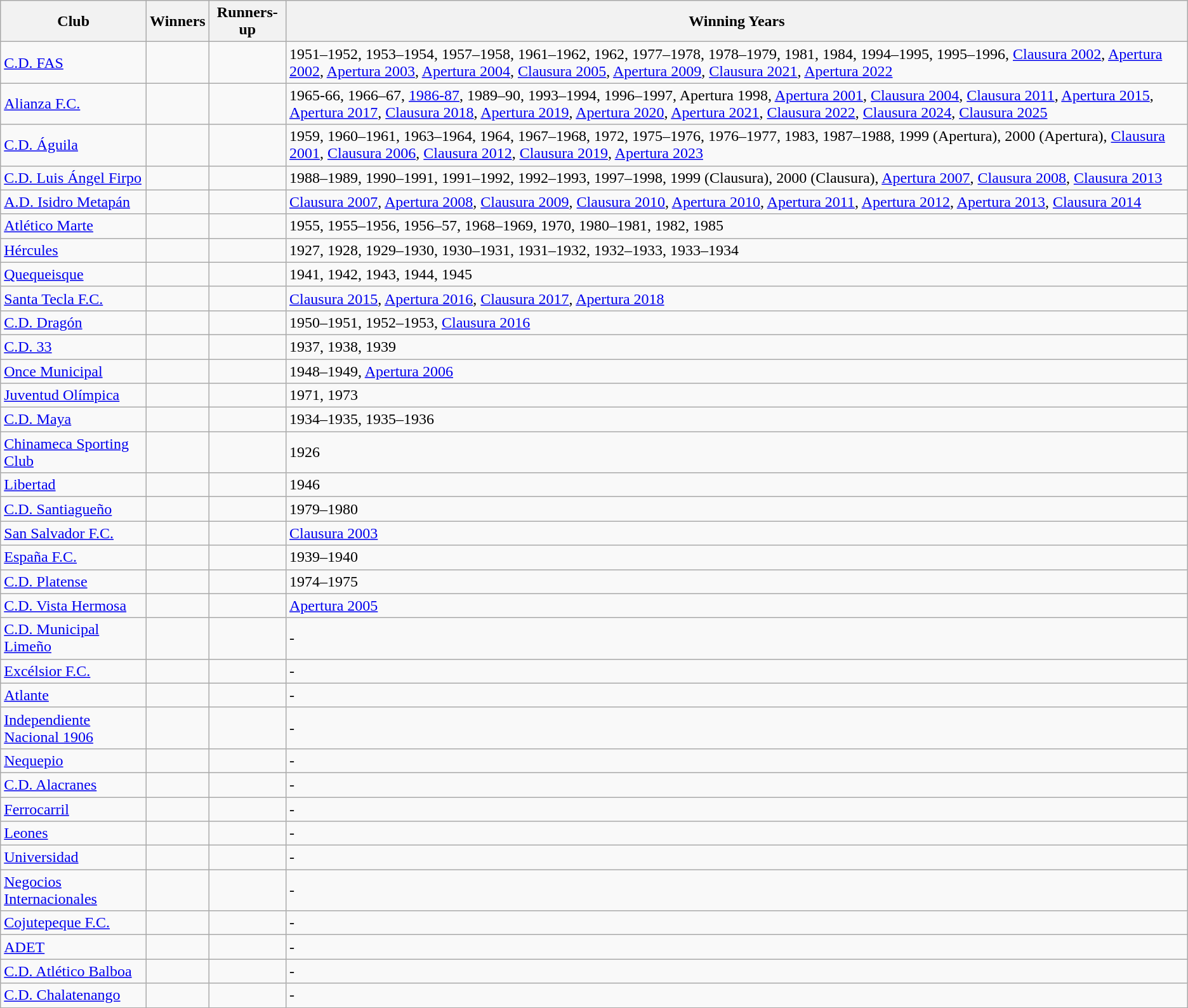<table class="wikitable">
<tr>
<th>Club</th>
<th>Winners</th>
<th>Runners-up</th>
<th>Winning Years</th>
</tr>
<tr>
<td><a href='#'>C.D. FAS</a></td>
<td></td>
<td></td>
<td>1951–1952, 1953–1954, 1957–1958, 1961–1962, 1962, 1977–1978, 1978–1979, 1981, 1984, 1994–1995, 1995–1996, <a href='#'>Clausura 2002</a>, <a href='#'>Apertura 2002</a>, <a href='#'>Apertura 2003</a>, <a href='#'>Apertura 2004</a>, <a href='#'>Clausura 2005</a>, <a href='#'>Apertura 2009</a>, <a href='#'>Clausura 2021</a>, <a href='#'>Apertura 2022</a></td>
</tr>
<tr>
<td><a href='#'>Alianza F.C.</a></td>
<td></td>
<td></td>
<td>1965-66, 1966–67, <a href='#'>1986-87</a>, 1989–90, 1993–1994, 1996–1997, Apertura 1998, <a href='#'>Apertura 2001</a>, <a href='#'>Clausura 2004</a>, <a href='#'>Clausura 2011</a>, <a href='#'>Apertura 2015</a>, <a href='#'>Apertura 2017</a>, <a href='#'>Clausura 2018</a>, <a href='#'>Apertura 2019</a>, <a href='#'>Apertura 2020</a>, <a href='#'>Apertura 2021</a>, <a href='#'>Clausura 2022</a>, <a href='#'>Clausura 2024</a>, <a href='#'>Clausura 2025</a></td>
</tr>
<tr>
<td><a href='#'>C.D. Águila</a></td>
<td></td>
<td></td>
<td>1959, 1960–1961, 1963–1964, 1964, 1967–1968, 1972, 1975–1976, 1976–1977, 1983, 1987–1988, 1999 (Apertura), 2000 (Apertura), <a href='#'>Clausura 2001</a>, <a href='#'>Clausura 2006</a>, <a href='#'>Clausura 2012</a>, <a href='#'>Clausura 2019</a>, <a href='#'>Apertura 2023</a></td>
</tr>
<tr>
<td><a href='#'>C.D. Luis Ángel Firpo</a></td>
<td></td>
<td></td>
<td>1988–1989, 1990–1991, 1991–1992, 1992–1993, 1997–1998, 1999 (Clausura), 2000 (Clausura), <a href='#'>Apertura 2007</a>, <a href='#'>Clausura 2008</a>, <a href='#'>Clausura 2013</a></td>
</tr>
<tr>
<td><a href='#'>A.D. Isidro Metapán</a></td>
<td></td>
<td></td>
<td><a href='#'>Clausura 2007</a>, <a href='#'>Apertura 2008</a>, <a href='#'>Clausura 2009</a>, <a href='#'>Clausura 2010</a>, <a href='#'>Apertura 2010</a>, <a href='#'>Apertura 2011</a>, <a href='#'>Apertura 2012</a>, <a href='#'>Apertura 2013</a>, <a href='#'>Clausura 2014</a></td>
</tr>
<tr>
<td><a href='#'>Atlético Marte</a></td>
<td></td>
<td></td>
<td>1955, 1955–1956, 1956–57, 1968–1969, 1970, 1980–1981, 1982, 1985</td>
</tr>
<tr>
<td><a href='#'>Hércules</a></td>
<td></td>
<td></td>
<td>1927, 1928, 1929–1930, 1930–1931, 1931–1932, 1932–1933, 1933–1934</td>
</tr>
<tr>
<td><a href='#'>Quequeisque</a></td>
<td></td>
<td></td>
<td>1941, 1942, 1943, 1944, 1945</td>
</tr>
<tr>
<td><a href='#'>Santa Tecla F.C.</a></td>
<td></td>
<td></td>
<td><a href='#'>Clausura 2015</a>, <a href='#'>Apertura 2016</a>, <a href='#'>Clausura 2017</a>, <a href='#'>Apertura 2018</a></td>
</tr>
<tr>
<td><a href='#'>C.D. Dragón</a></td>
<td></td>
<td></td>
<td>1950–1951, 1952–1953, <a href='#'>Clausura 2016</a></td>
</tr>
<tr>
<td><a href='#'>C.D. 33</a></td>
<td></td>
<td></td>
<td>1937, 1938, 1939</td>
</tr>
<tr>
<td><a href='#'>Once Municipal</a></td>
<td></td>
<td></td>
<td>1948–1949, <a href='#'>Apertura 2006</a></td>
</tr>
<tr>
<td><a href='#'>Juventud Olímpica</a></td>
<td></td>
<td></td>
<td>1971, 1973</td>
</tr>
<tr>
<td><a href='#'>C.D. Maya</a></td>
<td></td>
<td></td>
<td>1934–1935, 1935–1936</td>
</tr>
<tr>
<td><a href='#'>Chinameca Sporting Club</a></td>
<td></td>
<td></td>
<td>1926</td>
</tr>
<tr>
<td><a href='#'>Libertad</a></td>
<td></td>
<td></td>
<td>1946</td>
</tr>
<tr>
<td><a href='#'>C.D. Santiagueño</a></td>
<td></td>
<td></td>
<td>1979–1980</td>
</tr>
<tr>
<td><a href='#'>San Salvador F.C.</a></td>
<td></td>
<td></td>
<td><a href='#'>Clausura 2003</a></td>
</tr>
<tr>
<td><a href='#'>España F.C.</a></td>
<td></td>
<td></td>
<td>1939–1940</td>
</tr>
<tr>
<td><a href='#'>C.D. Platense</a></td>
<td></td>
<td></td>
<td>1974–1975</td>
</tr>
<tr>
<td><a href='#'>C.D. Vista Hermosa</a></td>
<td></td>
<td></td>
<td><a href='#'>Apertura 2005</a></td>
</tr>
<tr>
<td><a href='#'>C.D. Municipal Limeño</a></td>
<td></td>
<td></td>
<td>-</td>
</tr>
<tr>
<td><a href='#'>Excélsior F.C.</a></td>
<td></td>
<td></td>
<td>-</td>
</tr>
<tr>
<td><a href='#'>Atlante</a></td>
<td></td>
<td></td>
<td>-</td>
</tr>
<tr>
<td><a href='#'>Independiente Nacional 1906</a></td>
<td></td>
<td></td>
<td>-</td>
</tr>
<tr>
<td><a href='#'>Nequepio</a></td>
<td></td>
<td></td>
<td>-</td>
</tr>
<tr>
<td><a href='#'>C.D. Alacranes</a></td>
<td></td>
<td></td>
<td>-</td>
</tr>
<tr>
<td><a href='#'>Ferrocarril</a></td>
<td></td>
<td></td>
<td>-</td>
</tr>
<tr>
<td><a href='#'>Leones</a></td>
<td></td>
<td></td>
<td>-</td>
</tr>
<tr>
<td><a href='#'>Universidad</a></td>
<td></td>
<td></td>
<td>-</td>
</tr>
<tr>
<td><a href='#'>Negocios Internacionales</a></td>
<td></td>
<td></td>
<td>-</td>
</tr>
<tr>
<td><a href='#'>Cojutepeque F.C.</a></td>
<td></td>
<td></td>
<td>-</td>
</tr>
<tr>
<td><a href='#'>ADET</a></td>
<td></td>
<td></td>
<td>-</td>
</tr>
<tr>
<td><a href='#'>C.D. Atlético Balboa</a></td>
<td></td>
<td></td>
<td>-</td>
</tr>
<tr>
<td><a href='#'>C.D. Chalatenango</a></td>
<td></td>
<td></td>
<td>-</td>
</tr>
</table>
